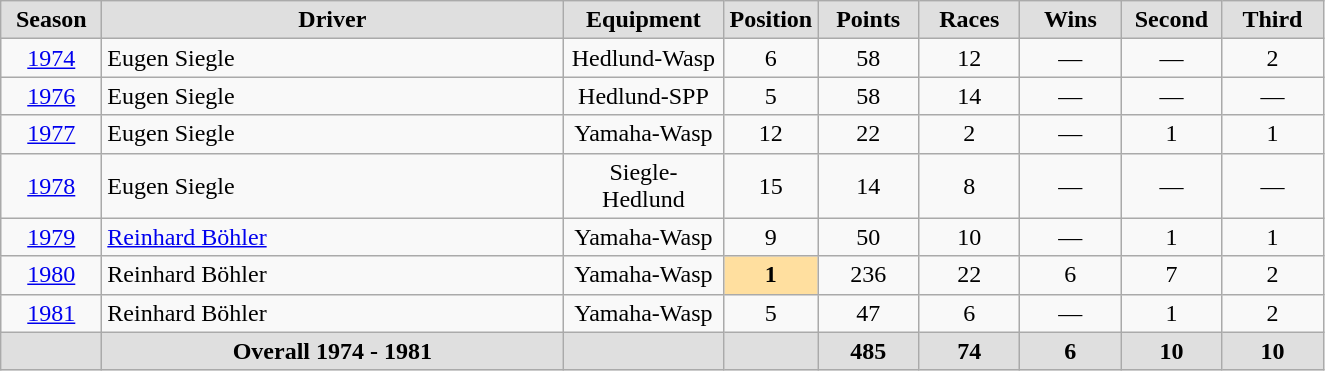<table class="wikitable">
<tr align="center" style="background:#dfdfdf;">
<td width="60"><strong>Season</strong></td>
<td width="300"><strong>Driver</strong></td>
<td width="100"><strong>Equipment</strong></td>
<td width="30"><strong>Position</strong></td>
<td width="60"><strong>Points</strong></td>
<td width="60"><strong>Races</strong></td>
<td width="60"><strong>Wins</strong></td>
<td width="60"><strong>Second</strong></td>
<td width="60"><strong>Third</strong></td>
</tr>
<tr align="center">
<td><a href='#'>1974</a></td>
<td align="left">Eugen Siegle</td>
<td>Hedlund-Wasp</td>
<td>6</td>
<td>58</td>
<td>12</td>
<td>—</td>
<td>—</td>
<td>2</td>
</tr>
<tr align="center">
<td><a href='#'>1976</a></td>
<td align="left">Eugen Siegle</td>
<td>Hedlund-SPP</td>
<td>5</td>
<td>58</td>
<td>14</td>
<td>—</td>
<td>—</td>
<td>—</td>
</tr>
<tr align="center">
<td><a href='#'>1977</a></td>
<td align="left">Eugen Siegle</td>
<td>Yamaha-Wasp</td>
<td>12</td>
<td>22</td>
<td>2</td>
<td>—</td>
<td>1</td>
<td>1</td>
</tr>
<tr align="center">
<td><a href='#'>1978</a></td>
<td align="left">Eugen Siegle</td>
<td>Siegle-Hedlund</td>
<td>15</td>
<td>14</td>
<td>8</td>
<td>—</td>
<td>—</td>
<td>—</td>
</tr>
<tr align="center">
<td><a href='#'>1979</a></td>
<td align="left"><a href='#'>Reinhard Böhler</a></td>
<td>Yamaha-Wasp</td>
<td>9</td>
<td>50</td>
<td>10</td>
<td>—</td>
<td>1</td>
<td>1</td>
</tr>
<tr align="center">
<td><a href='#'>1980</a></td>
<td align="left">Reinhard Böhler</td>
<td>Yamaha-Wasp</td>
<td style="background:#ffdf9f;"><strong>1</strong></td>
<td>236</td>
<td>22</td>
<td>6</td>
<td>7</td>
<td>2</td>
</tr>
<tr align="center">
<td><a href='#'>1981</a></td>
<td align="left">Reinhard Böhler</td>
<td>Yamaha-Wasp</td>
<td>5</td>
<td>47</td>
<td>6</td>
<td>—</td>
<td>1</td>
<td>2</td>
</tr>
<tr align="center" style="background:#dfdfdf;">
<td></td>
<td align="center"><strong>Overall 1974 - 1981</strong></td>
<td></td>
<td></td>
<td><strong>485</strong></td>
<td><strong>74</strong></td>
<td><strong>6</strong></td>
<td><strong>10</strong></td>
<td><strong>10</strong></td>
</tr>
</table>
